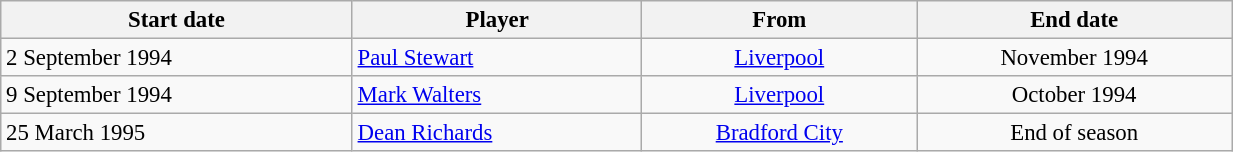<table class="wikitable" style="text-align:center; font-size:95%;width:65%; text-align:left">
<tr>
<th><strong>Start date</strong></th>
<th><strong>Player</strong></th>
<th><strong>From</strong></th>
<th><strong>End date</strong></th>
</tr>
<tr --->
<td>2 September 1994</td>
<td> <a href='#'>Paul Stewart</a></td>
<td align="center"><a href='#'>Liverpool</a></td>
<td align="center">November 1994</td>
</tr>
<tr --->
<td>9 September 1994</td>
<td> <a href='#'>Mark Walters</a></td>
<td align="center"><a href='#'>Liverpool</a></td>
<td align="center">October 1994</td>
</tr>
<tr --->
<td>25 March 1995</td>
<td> <a href='#'>Dean Richards</a></td>
<td align="center"><a href='#'>Bradford City</a></td>
<td align="center">End of season</td>
</tr>
</table>
